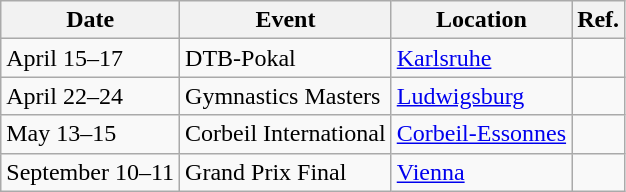<table class="wikitable sortable">
<tr>
<th>Date</th>
<th>Event</th>
<th>Location</th>
<th>Ref.</th>
</tr>
<tr>
<td>April 15–17</td>
<td>DTB-Pokal</td>
<td> <a href='#'>Karlsruhe</a></td>
<td></td>
</tr>
<tr>
<td>April 22–24</td>
<td>Gymnastics Masters</td>
<td> <a href='#'>Ludwigsburg</a></td>
<td></td>
</tr>
<tr>
<td>May 13–15</td>
<td>Corbeil International</td>
<td> <a href='#'>Corbeil-Essonnes</a></td>
<td></td>
</tr>
<tr>
<td>September 10–11</td>
<td>Grand Prix Final</td>
<td> <a href='#'>Vienna</a></td>
<td></td>
</tr>
</table>
